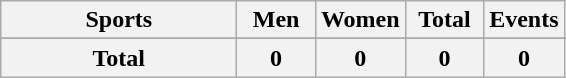<table class="wikitable sortable" style="text-align:center;">
<tr>
<th width=150>Sports</th>
<th width=45>Men</th>
<th width=45>Women</th>
<th width=45>Total</th>
<th width=45>Events</th>
</tr>
<tr>
</tr>
<tr class="sortbottom">
<th>Total</th>
<th>0</th>
<th>0</th>
<th>0</th>
<th>0</th>
</tr>
</table>
